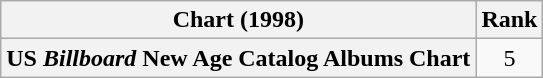<table class="wikitable plainrowheaders" style="text-align:center;">
<tr>
<th scope="col">Chart (1998)</th>
<th scope="col">Rank</th>
</tr>
<tr>
<th scope="row">US <em>Billboard</em> New Age Catalog Albums Chart</th>
<td>5</td>
</tr>
</table>
